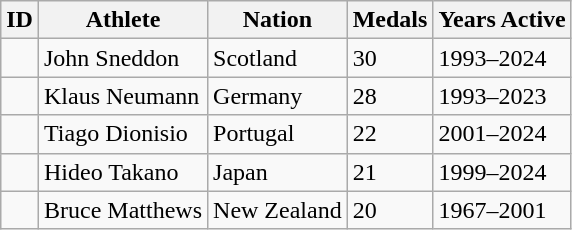<table class="wikitable sortable">
<tr>
<th>ID</th>
<th>Athlete</th>
<th>Nation</th>
<th>Medals</th>
<th>Years Active</th>
</tr>
<tr>
<td></td>
<td>John Sneddon</td>
<td> Scotland</td>
<td>30</td>
<td>1993–2024</td>
</tr>
<tr>
<td></td>
<td>Klaus Neumann</td>
<td> Germany</td>
<td>28</td>
<td>1993–2023</td>
</tr>
<tr>
<td></td>
<td>Tiago Dionisio</td>
<td> Portugal</td>
<td>22</td>
<td>2001–2024</td>
</tr>
<tr>
<td></td>
<td>Hideo Takano</td>
<td> Japan</td>
<td>21</td>
<td>1999–2024</td>
</tr>
<tr>
<td></td>
<td>Bruce Matthews</td>
<td> New Zealand</td>
<td>20</td>
<td>1967–2001</td>
</tr>
</table>
